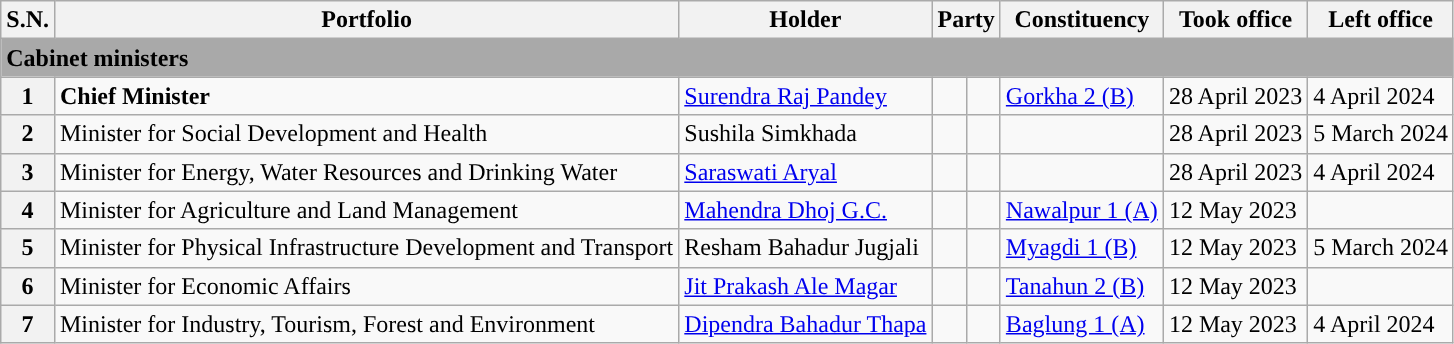<table class="wikitable">
<tr>
<th>S.N.</th>
<th>Portfolio</th>
<th>Holder</th>
<th colspan="2">Party</th>
<th>Constituency</th>
<th>Took office</th>
<th>Left office</th>
</tr>
<tr>
<td colspan="8" bgcolor="darkgrey"><strong>Cabinet ministers</strong></td>
</tr>
<tr>
<th>1</th>
<td><strong>Chief Minister</strong></td>
<td><a href='#'>Surendra Raj Pandey</a></td>
<td></td>
<td></td>
<td><a href='#'>Gorkha 2 (B)</a></td>
<td>28 April 2023</td>
<td>4 April 2024</td>
</tr>
<tr>
<th>2</th>
<td>Minister for Social Development and Health</td>
<td>Sushila Simkhada</td>
<td></td>
<td></td>
<td></td>
<td>28 April 2023</td>
<td>5 March 2024</td>
</tr>
<tr>
<th>3</th>
<td>Minister for Energy, Water Resources and Drinking Water</td>
<td><a href='#'>Saraswati Aryal</a></td>
<td></td>
<td></td>
<td></td>
<td>28 April 2023</td>
<td>4 April 2024</td>
</tr>
<tr>
<th>4</th>
<td>Minister for Agriculture and Land Management</td>
<td><a href='#'>Mahendra Dhoj G.C.</a></td>
<td></td>
<td></td>
<td><a href='#'>Nawalpur 1 (A)</a></td>
<td>12 May 2023</td>
<td></td>
</tr>
<tr>
<th>5</th>
<td>Minister for Physical Infrastructure Development and Transport</td>
<td>Resham Bahadur Jugjali</td>
<td></td>
<td></td>
<td><a href='#'>Myagdi 1 (B)</a></td>
<td>12 May 2023</td>
<td>5 March 2024</td>
</tr>
<tr>
<th>6</th>
<td>Minister for Economic Affairs</td>
<td><a href='#'>Jit Prakash Ale Magar</a></td>
<td></td>
<td></td>
<td><a href='#'>Tanahun 2 (B)</a></td>
<td>12 May 2023</td>
<td></td>
</tr>
<tr>
<th>7</th>
<td>Minister for Industry, Tourism, Forest and Environment</td>
<td><a href='#'>Dipendra Bahadur Thapa</a></td>
<td></td>
<td></td>
<td><a href='#'>Baglung 1 (A)</a></td>
<td>12 May 2023</td>
<td>4 April 2024</td>
</tr>
</table>
